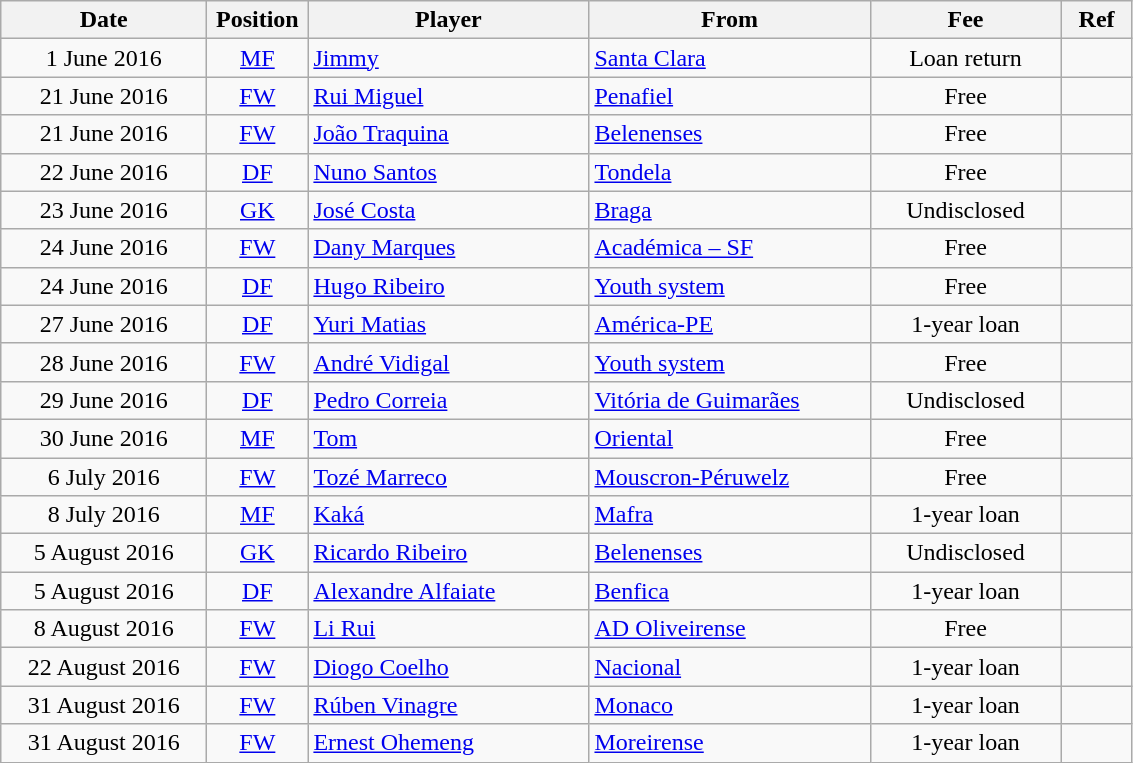<table class="wikitable" style="text-align: center;">
<tr>
<th width=130>Date</th>
<th width=60>Position</th>
<th width=180>Player</th>
<th width=180>From</th>
<th width=120>Fee</th>
<th width=40>Ref</th>
</tr>
<tr>
<td>1 June 2016</td>
<td><a href='#'>MF</a></td>
<td style="text-align:left;"> <a href='#'>Jimmy</a></td>
<td style="text-align:left;"> <a href='#'>Santa Clara</a></td>
<td>Loan return</td>
<td></td>
</tr>
<tr>
<td>21 June 2016</td>
<td><a href='#'>FW</a></td>
<td style="text-align:left;"> <a href='#'>Rui Miguel</a></td>
<td style="text-align:left;"> <a href='#'>Penafiel</a></td>
<td>Free</td>
<td></td>
</tr>
<tr>
<td>21 June 2016</td>
<td><a href='#'>FW</a></td>
<td style="text-align:left;"> <a href='#'>João Traquina</a></td>
<td style="text-align:left;"> <a href='#'>Belenenses</a></td>
<td>Free</td>
<td></td>
</tr>
<tr>
<td>22 June 2016</td>
<td><a href='#'>DF</a></td>
<td style="text-align:left;"> <a href='#'>Nuno Santos</a></td>
<td style="text-align:left;"> <a href='#'>Tondela</a></td>
<td>Free</td>
<td></td>
</tr>
<tr>
<td>23 June 2016</td>
<td><a href='#'>GK</a></td>
<td style="text-align:left;"> <a href='#'>José Costa</a></td>
<td style="text-align:left;"> <a href='#'>Braga</a></td>
<td>Undisclosed</td>
<td></td>
</tr>
<tr>
<td>24 June 2016</td>
<td><a href='#'>FW</a></td>
<td style="text-align:left;"> <a href='#'>Dany Marques</a></td>
<td style="text-align:left;"> <a href='#'>Académica – SF</a></td>
<td>Free</td>
<td></td>
</tr>
<tr>
<td>24 June 2016</td>
<td><a href='#'>DF</a></td>
<td style="text-align:left;"> <a href='#'>Hugo Ribeiro</a></td>
<td style="text-align:left;"><a href='#'>Youth system</a></td>
<td>Free</td>
<td></td>
</tr>
<tr>
<td>27 June 2016</td>
<td><a href='#'>DF</a></td>
<td style="text-align:left;"> <a href='#'>Yuri Matias</a></td>
<td style="text-align:left;"> <a href='#'>América-PE</a></td>
<td>1-year loan</td>
<td></td>
</tr>
<tr>
<td>28 June 2016</td>
<td><a href='#'>FW</a></td>
<td style="text-align:left;"> <a href='#'>André Vidigal</a></td>
<td style="text-align:left;"><a href='#'>Youth system</a></td>
<td>Free</td>
<td></td>
</tr>
<tr>
<td>29 June 2016</td>
<td><a href='#'>DF</a></td>
<td style="text-align:left;"> <a href='#'>Pedro Correia</a></td>
<td style="text-align:left;"> <a href='#'>Vitória de Guimarães</a></td>
<td>Undisclosed</td>
<td></td>
</tr>
<tr>
<td>30 June 2016</td>
<td><a href='#'>MF</a></td>
<td style="text-align:left;"> <a href='#'>Tom</a></td>
<td style="text-align:left;"> <a href='#'>Oriental</a></td>
<td>Free</td>
<td></td>
</tr>
<tr>
<td>6 July 2016</td>
<td><a href='#'>FW</a></td>
<td style="text-align:left;"> <a href='#'>Tozé Marreco</a></td>
<td style="text-align:left;"> <a href='#'>Mouscron-Péruwelz</a></td>
<td>Free</td>
<td></td>
</tr>
<tr>
<td>8 July 2016</td>
<td><a href='#'>MF</a></td>
<td style="text-align:left;"> <a href='#'>Kaká</a></td>
<td style="text-align:left;"> <a href='#'>Mafra</a></td>
<td>1-year loan</td>
<td></td>
</tr>
<tr>
<td>5 August 2016</td>
<td><a href='#'>GK</a></td>
<td style="text-align:left;"> <a href='#'>Ricardo Ribeiro</a></td>
<td style="text-align:left;"> <a href='#'>Belenenses</a></td>
<td>Undisclosed</td>
<td></td>
</tr>
<tr>
<td>5 August 2016</td>
<td><a href='#'>DF</a></td>
<td style="text-align:left;"> <a href='#'>Alexandre Alfaiate</a></td>
<td style="text-align:left;"> <a href='#'>Benfica</a></td>
<td>1-year loan</td>
<td></td>
</tr>
<tr>
<td>8 August 2016</td>
<td><a href='#'>FW</a></td>
<td style="text-align:left;"> <a href='#'>Li Rui</a></td>
<td style="text-align:left;"> <a href='#'>AD Oliveirense</a></td>
<td>Free</td>
<td></td>
</tr>
<tr>
<td>22 August 2016</td>
<td><a href='#'>FW</a></td>
<td style="text-align:left;"> <a href='#'>Diogo Coelho</a></td>
<td style="text-align:left;"> <a href='#'>Nacional</a></td>
<td>1-year loan</td>
<td></td>
</tr>
<tr>
<td>31 August 2016</td>
<td><a href='#'>FW</a></td>
<td style="text-align:left;"> <a href='#'>Rúben Vinagre</a></td>
<td style="text-align:left;"> <a href='#'>Monaco</a></td>
<td>1-year loan</td>
<td></td>
</tr>
<tr>
<td>31 August 2016</td>
<td><a href='#'>FW</a></td>
<td style="text-align:left;"> <a href='#'>Ernest Ohemeng</a></td>
<td style="text-align:left;"> <a href='#'>Moreirense</a></td>
<td>1-year loan</td>
<td></td>
</tr>
</table>
